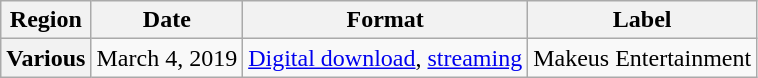<table class="wikitable plainrowheaders">
<tr>
<th>Region</th>
<th>Date</th>
<th>Format</th>
<th>Label</th>
</tr>
<tr>
<th scope="row">Various</th>
<td>March 4, 2019</td>
<td><a href='#'>Digital download</a>, <a href='#'>streaming</a></td>
<td>Makeus Entertainment</td>
</tr>
</table>
